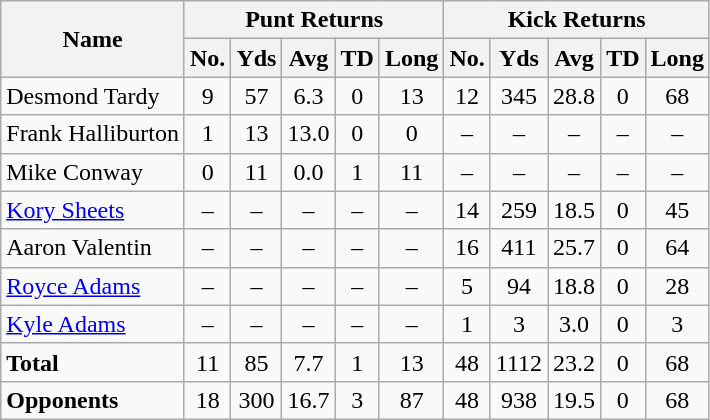<table class="wikitable" style="white-space:nowrap; text-align:center;">
<tr>
<th rowspan="2">Name</th>
<th colspan="5">Punt Returns</th>
<th colspan="5">Kick Returns</th>
</tr>
<tr>
<th>No.</th>
<th>Yds</th>
<th>Avg</th>
<th>TD</th>
<th>Long</th>
<th>No.</th>
<th>Yds</th>
<th>Avg</th>
<th>TD</th>
<th>Long</th>
</tr>
<tr>
<td align="left">Desmond Tardy</td>
<td>9</td>
<td>57</td>
<td>6.3</td>
<td>0</td>
<td>13</td>
<td>12</td>
<td>345</td>
<td>28.8</td>
<td>0</td>
<td>68</td>
</tr>
<tr>
<td align="left">Frank Halliburton</td>
<td>1</td>
<td>13</td>
<td>13.0</td>
<td>0</td>
<td>0</td>
<td>–</td>
<td>–</td>
<td>–</td>
<td>–</td>
<td>–</td>
</tr>
<tr>
<td align="left">Mike Conway</td>
<td>0</td>
<td>11</td>
<td>0.0</td>
<td>1</td>
<td>11</td>
<td>–</td>
<td>–</td>
<td>–</td>
<td>–</td>
<td>–</td>
</tr>
<tr>
<td align="left"><a href='#'>Kory Sheets</a></td>
<td>–</td>
<td>–</td>
<td>–</td>
<td>–</td>
<td>–</td>
<td>14</td>
<td>259</td>
<td>18.5</td>
<td>0</td>
<td>45</td>
</tr>
<tr>
<td align="left">Aaron Valentin</td>
<td>–</td>
<td>–</td>
<td>–</td>
<td>–</td>
<td>–</td>
<td>16</td>
<td>411</td>
<td>25.7</td>
<td>0</td>
<td>64</td>
</tr>
<tr>
<td align="left"><a href='#'>Royce Adams</a></td>
<td>–</td>
<td>–</td>
<td>–</td>
<td>–</td>
<td>–</td>
<td>5</td>
<td>94</td>
<td>18.8</td>
<td>0</td>
<td>28</td>
</tr>
<tr>
<td align="left"><a href='#'>Kyle Adams</a></td>
<td>–</td>
<td>–</td>
<td>–</td>
<td>–</td>
<td>–</td>
<td>1</td>
<td>3</td>
<td>3.0</td>
<td>0</td>
<td>3</td>
</tr>
<tr>
<td align="left"><strong>Total</strong></td>
<td>11</td>
<td>85</td>
<td>7.7</td>
<td>1</td>
<td>13</td>
<td>48</td>
<td>1112</td>
<td>23.2</td>
<td>0</td>
<td>68</td>
</tr>
<tr>
<td align="left"><strong>Opponents</strong></td>
<td>18</td>
<td>300</td>
<td>16.7</td>
<td>3</td>
<td>87</td>
<td>48</td>
<td>938</td>
<td>19.5</td>
<td>0</td>
<td>68</td>
</tr>
</table>
